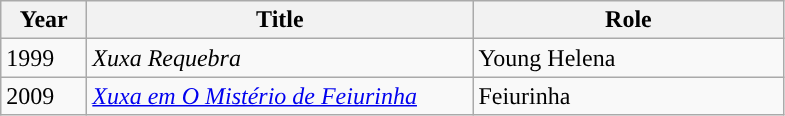<table class = "wikitable sortable">
<tr>
<th width="50pxاز این">Year</th>
<th width="250px">Title</th>
<th width="200px">Role</th>
</tr>
<tr>
<td>1999</td>
<td><em>Xuxa Requebra</em></td>
<td>Young Helena</td>
</tr>
<tr>
<td>2009</td>
<td><em><a href='#'>Xuxa em O Mistério de Feiurinha</a></em></td>
<td>Feiurinha</td>
</tr>
</table>
